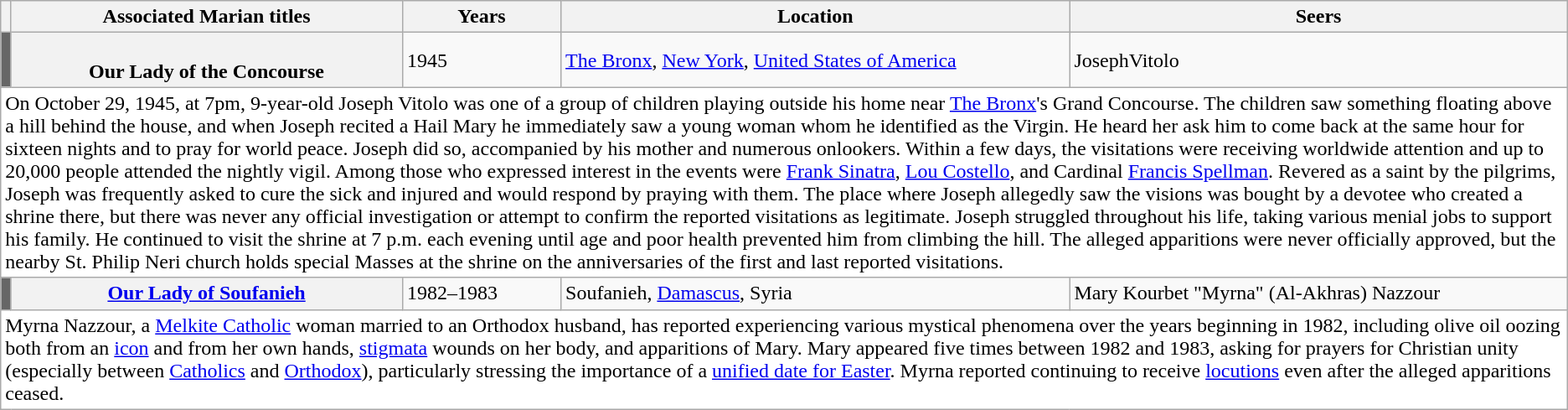<table class="wikitable plainrowheaders sortable">
<tr>
<th class="unsortable" style="padding:0;width:7px"></th>
<th scope="col" width="25%">Associated Marian titles</th>
<th scope="col">Years</th>
<th scope="col">Location</th>
<th scope="col">Seers</th>
</tr>
<tr id="Universe">
<td style="background-color:#666;padding:0" title="No judgment"></td>
<th data-sort-value="Universe" scope="row"><strong></strong><br>Our Lady of the Concourse</th>
<td>1945</td>
<td data-sort-value="United States"> <a href='#'>The Bronx</a>, <a href='#'>New York</a>, <a href='#'>United States of America</a></td>
<td data-sort-value="1 Vitolo Joseph">JosephVitolo</td>
</tr>
<tr class="expand-child">
<td class="description" colspan="5" style="background: white;">On October 29, 1945, at 7pm, 9-year-old Joseph Vitolo was one of a group of children playing outside his home near <a href='#'>The Bronx</a>'s Grand Concourse. The children saw something floating above a hill behind the house, and when Joseph recited a Hail Mary he immediately saw a young woman whom he identified as the Virgin. He heard her ask him to come back at the same hour for sixteen nights and to pray for world peace. Joseph did so, accompanied by his mother and numerous onlookers. Within a few days, the visitations were receiving worldwide attention and up to 20,000 people attended the nightly vigil. Among those who expressed interest in the events were <a href='#'>Frank Sinatra</a>, <a href='#'>Lou Costello</a>, and Cardinal <a href='#'>Francis Spellman</a>. Revered as a saint by the pilgrims, Joseph was frequently asked to cure the sick and injured and would respond by praying with them. The place where Joseph allegedly saw the visions was bought by a devotee who created a shrine there, but there was never any official investigation or attempt to confirm the reported visitations as legitimate. Joseph struggled throughout his life, taking various menial jobs to support his family. He continued to visit the shrine at 7 p.m. each evening until age and poor health prevented him from climbing the hill. The alleged apparitions were never officially approved, but the nearby St. Philip Neri church holds special Masses at the shrine on the anniversaries of the first and last reported visitations.</td>
</tr>
<tr id="Soufanieh">
<td style="background-color:#666;padding:0" title="No judgment"></td>
<th data-sort-value="Soufanieh" scope="row"><strong><a href='#'>Our Lady of Soufanieh</a></strong></th>
<td>1982–1983</td>
<td data-sort-value="Syria"> Soufanieh, <a href='#'>Damascus</a>, Syria</td>
<td>Mary Kourbet "Myrna" (Al-Akhras) Nazzour</td>
</tr>
<tr class="expand-child">
<td class="description" colspan="5" style="background: white;">Myrna Nazzour, a <a href='#'>Melkite Catholic</a> woman married to an Orthodox husband, has reported experiencing various mystical phenomena over the years beginning in 1982, including olive oil oozing both from an <a href='#'>icon</a> and from her own hands, <a href='#'>stigmata</a> wounds on her body, and apparitions of Mary. Mary appeared five times between 1982 and 1983, asking for prayers for Christian unity (especially between <a href='#'>Catholics</a> and <a href='#'>Orthodox</a>), particularly stressing the importance of a <a href='#'>unified date for Easter</a>. Myrna reported continuing to receive <a href='#'>locutions</a> even after the alleged apparitions ceased.</td>
</tr>
</table>
